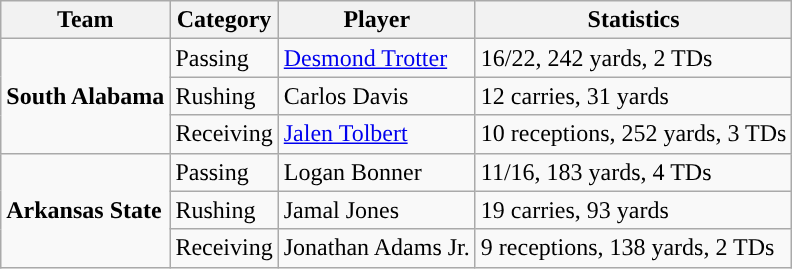<table class="wikitable" style="float: left;">
<tr>
<th>Team</th>
<th>Category</th>
<th>Player</th>
<th>Statistics</th>
</tr>
<tr>
<td rowspan=3><strong>South Alabama</strong></td>
<td>Passing</td>
<td><a href='#'>Desmond Trotter</a></td>
<td>16/22, 242 yards, 2 TDs</td>
</tr>
<tr>
<td>Rushing</td>
<td>Carlos Davis</td>
<td>12 carries, 31 yards</td>
</tr>
<tr>
<td>Receiving</td>
<td><a href='#'>Jalen Tolbert</a></td>
<td>10 receptions, 252 yards, 3 TDs</td>
</tr>
<tr>
<td rowspan=3><strong>Arkansas State</strong></td>
<td>Passing</td>
<td>Logan Bonner</td>
<td>11/16, 183 yards, 4 TDs</td>
</tr>
<tr>
<td>Rushing</td>
<td>Jamal Jones</td>
<td>19 carries, 93 yards</td>
</tr>
<tr>
<td>Receiving</td>
<td>Jonathan Adams Jr.</td>
<td>9 receptions, 138 yards, 2 TDs</td>
</tr>
</table>
